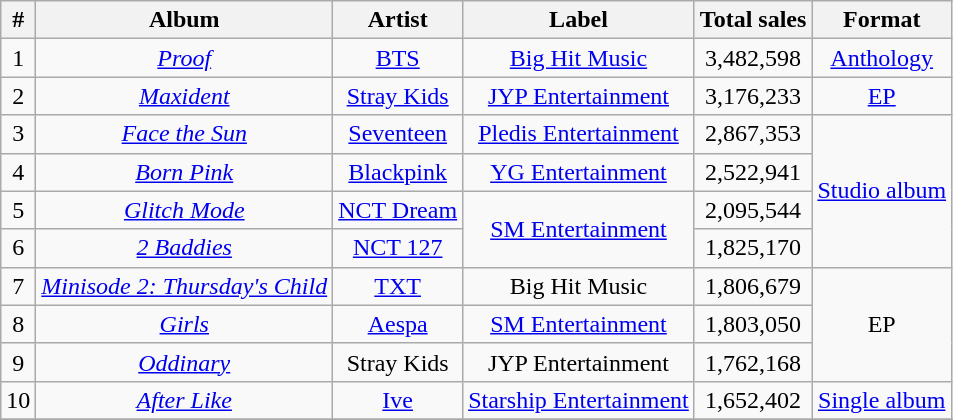<table class="wikitable" style="text-align: center">
<tr>
<th>#</th>
<th>Album</th>
<th>Artist</th>
<th>Label</th>
<th>Total sales</th>
<th>Format</th>
</tr>
<tr>
<td>1</td>
<td><em><a href='#'>Proof</a></em></td>
<td><a href='#'>BTS</a></td>
<td><a href='#'>Big Hit Music</a></td>
<td>3,482,598</td>
<td><a href='#'>Anthology</a></td>
</tr>
<tr>
<td>2</td>
<td><em><a href='#'>Maxident</a></em></td>
<td><a href='#'>Stray Kids</a></td>
<td><a href='#'>JYP Entertainment</a></td>
<td>3,176,233</td>
<td><a href='#'>EP</a></td>
</tr>
<tr>
<td>3</td>
<td><em><a href='#'>Face the Sun</a></em></td>
<td><a href='#'>Seventeen</a></td>
<td><a href='#'>Pledis Entertainment</a></td>
<td>2,867,353</td>
<td rowspan="4"><a href='#'>Studio album</a></td>
</tr>
<tr>
<td>4</td>
<td><em><a href='#'>Born Pink</a></em></td>
<td><a href='#'>Blackpink</a></td>
<td><a href='#'>YG Entertainment</a></td>
<td>2,522,941</td>
</tr>
<tr>
<td>5</td>
<td><em><a href='#'>Glitch Mode</a></em></td>
<td><a href='#'>NCT Dream</a></td>
<td rowspan="2"><a href='#'>SM Entertainment</a></td>
<td>2,095,544</td>
</tr>
<tr>
<td>6</td>
<td><em><a href='#'>2 Baddies</a></em></td>
<td><a href='#'>NCT 127</a></td>
<td>1,825,170</td>
</tr>
<tr>
<td>7</td>
<td><em><a href='#'>Minisode 2: Thursday's Child</a></em></td>
<td><a href='#'>TXT</a></td>
<td>Big Hit Music</td>
<td>1,806,679</td>
<td rowspan="3">EP</td>
</tr>
<tr>
<td>8</td>
<td><em><a href='#'>Girls</a></em></td>
<td><a href='#'>Aespa</a></td>
<td><a href='#'>SM Entertainment</a></td>
<td>1,803,050</td>
</tr>
<tr>
<td>9</td>
<td><em><a href='#'>Oddinary</a></em></td>
<td>Stray Kids</td>
<td>JYP Entertainment</td>
<td>1,762,168</td>
</tr>
<tr>
<td>10</td>
<td><em><a href='#'>After Like</a></em></td>
<td><a href='#'>Ive</a></td>
<td><a href='#'>Starship Entertainment</a></td>
<td>1,652,402</td>
<td><a href='#'>Single album</a></td>
</tr>
<tr>
</tr>
</table>
